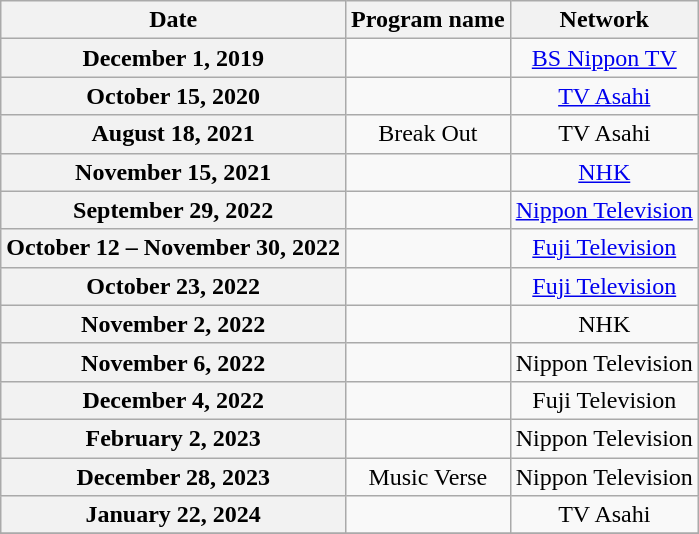<table class="wikitable plainrowheaders" style="text-align:center;">
<tr>
<th>Date</th>
<th>Program name</th>
<th>Network</th>
</tr>
<tr>
<th>December 1, 2019</th>
<td></td>
<td><a href='#'>BS Nippon TV</a></td>
</tr>
<tr>
<th>October 15, 2020</th>
<td></td>
<td><a href='#'>TV Asahi</a></td>
</tr>
<tr>
<th>August 18, 2021</th>
<td>Break Out</td>
<td>TV Asahi</td>
</tr>
<tr>
<th>November 15, 2021</th>
<td></td>
<td><a href='#'>NHK</a></td>
</tr>
<tr>
<th>September 29, 2022</th>
<td></td>
<td><a href='#'>Nippon Television</a></td>
</tr>
<tr>
<th>October 12 – November 30, 2022</th>
<td></td>
<td><a href='#'>Fuji Television</a></td>
</tr>
<tr>
<th>October 23, 2022</th>
<td></td>
<td><a href='#'>Fuji Television</a></td>
</tr>
<tr>
<th>November 2, 2022</th>
<td></td>
<td>NHK</td>
</tr>
<tr>
<th>November 6, 2022</th>
<td></td>
<td>Nippon Television</td>
</tr>
<tr>
<th>December 4, 2022</th>
<td></td>
<td>Fuji Television</td>
</tr>
<tr>
<th>February 2, 2023</th>
<td></td>
<td>Nippon Television</td>
</tr>
<tr>
<th>December 28, 2023</th>
<td>Music Verse</td>
<td>Nippon Television</td>
</tr>
<tr>
<th>January 22, 2024</th>
<td></td>
<td>TV Asahi</td>
</tr>
<tr>
</tr>
</table>
